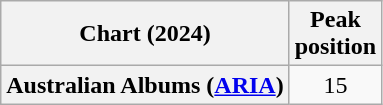<table class="wikitable plainrowheaders" style="text-align:center">
<tr>
<th scope="col">Chart (2024)</th>
<th scope="col">Peak<br>position</th>
</tr>
<tr>
<th scope="row">Australian Albums (<a href='#'>ARIA</a>)</th>
<td>15</td>
</tr>
</table>
